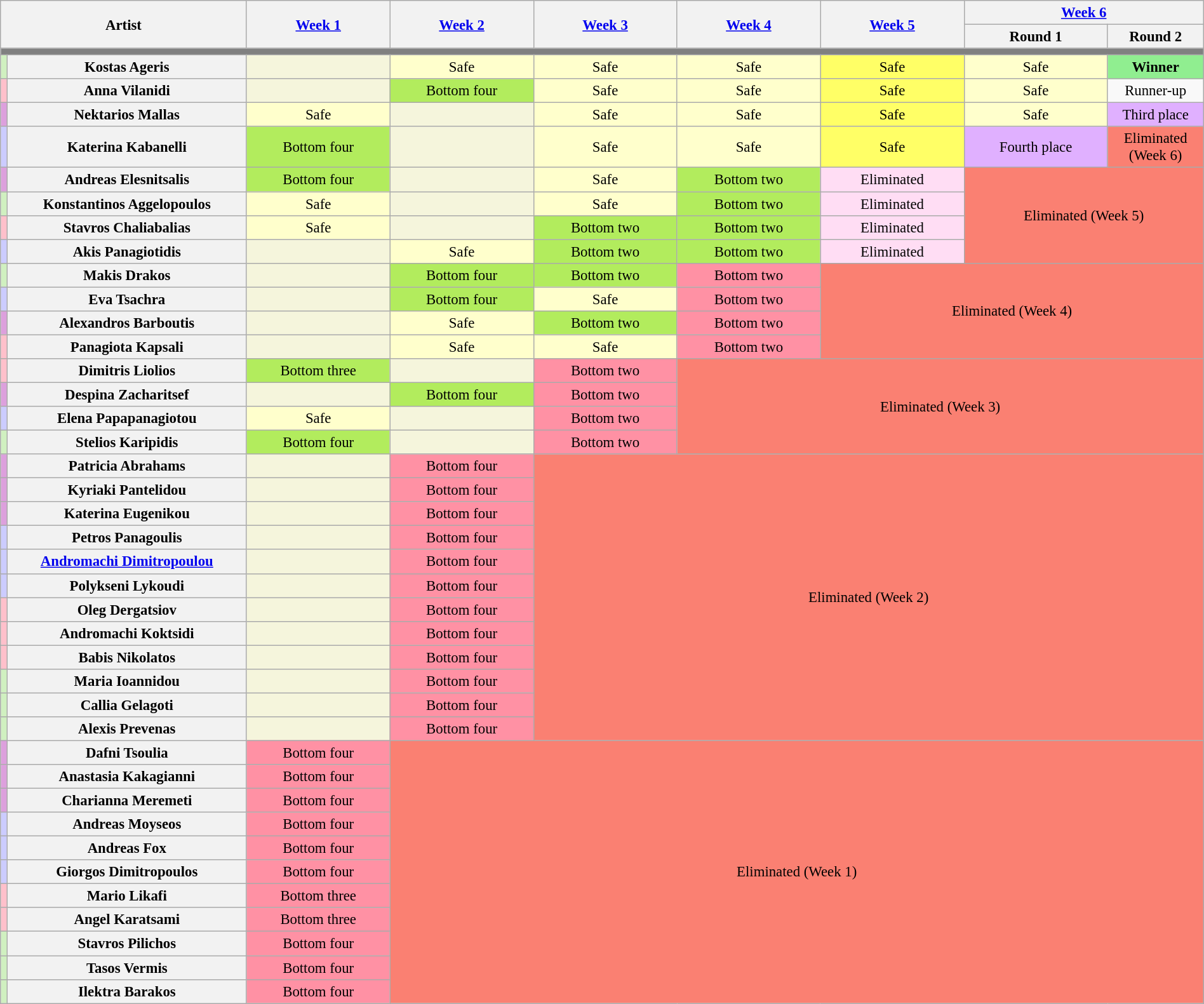<table class="wikitable"  style="text-align:center; font-size:95%; width:100%;">
<tr>
<th rowspan="2" colspan="2" width="16%">Artist</th>
<th rowspan="2" width="12%"><a href='#'>Week 1</a></th>
<th rowspan="2" width="12%"><a href='#'>Week 2</a></th>
<th rowspan="2" width="12%"><a href='#'>Week 3</a></th>
<th rowspan="2" width="12%"><a href='#'>Week 4</a></th>
<th rowspan="2" width="12%"><a href='#'>Week 5</a></th>
<th colspan="2" width="24%"><a href='#'>Week 6</a></th>
</tr>
<tr>
<th width="12%">Round 1</th>
<th width="12%">Round 2</th>
</tr>
<tr>
<th colspan="9" style="background:grey;"></th>
</tr>
<tr>
<td style="background:#d0f0c0;"></td>
<th width="16%">Kostas Ageris</th>
<td style="background:#F5F5DC;"></td>
<td style="background:#FFFFCC;">Safe</td>
<td style="background:#FFFFCC;">Safe</td>
<td style="background:#FFFFCC;">Safe</td>
<td style="background:#FFFF66;">Safe</td>
<td style="background:#FFFFCC;">Safe</td>
<td style="background:lightgreen;"><strong>Winner</strong></td>
</tr>
<tr>
<td style="background:pink;"></td>
<th width="16%">Anna Vilanidi</th>
<td style="background:#F5F5DC;"></td>
<td style="background:#B2EC5D;">Bottom four</td>
<td style="background:#FFFFCC;">Safe</td>
<td style="background:#FFFFCC;">Safe</td>
<td style="background:#FFFF66;">Safe</td>
<td style="background:#FFFFCC;">Safe</td>
<td>Runner-up</td>
</tr>
<tr>
<td style="background:plum;"></td>
<th width="16%">Nektarios Mallas</th>
<td style="background:#FFFFCC;">Safe</td>
<td style="background:#F5F5DC;"></td>
<td style="background:#FFFFCC;">Safe</td>
<td style="background:#FFFFCC;">Safe</td>
<td style="background:#FFFF66;">Safe</td>
<td style="background:#FFFFCC;">Safe</td>
<td style="background:#E0B0FF;">Third place</td>
</tr>
<tr>
<td style="background:#ccf;"></td>
<th width="16%">Katerina Kabanelli</th>
<td style="background:#B2EC5D;">Bottom four</td>
<td style="background:#F5F5DC;"></td>
<td style="background:#FFFFCC;">Safe</td>
<td style="background:#FFFFCC;">Safe</td>
<td style="background:#FFFF66;">Safe</td>
<td style="background:#E0B0FF;">Fourth place</td>
<td style="background:#FA8072;">Eliminated (Week 6)</td>
</tr>
<tr>
<td style="background:plum;"></td>
<th width="16%">Andreas Elesnitsalis</th>
<td style="background:#B2EC5D;">Bottom four</td>
<td style="background:#F5F5DC;"></td>
<td style="background:#FFFFCC;">Safe</td>
<td style="background:#B2EC5D;">Bottom two</td>
<td style="background:#FFDDF4;">Eliminated</td>
<td rowspan="4" colspan="4" style="background:#FA8072;">Eliminated (Week 5)</td>
</tr>
<tr>
<td style="background:#d0f0c0;"></td>
<th width="20%">Konstantinos Aggelopoulos</th>
<td style="background:#FFFFCC;">Safe</td>
<td style="background:#F5F5DC;"></td>
<td style="background:#FFFFCC;">Safe</td>
<td style="background:#B2EC5D;">Bottom two</td>
<td style="background:#FFDDF4;">Eliminated</td>
</tr>
<tr>
<td style="background:pink;"></td>
<th width="16%">Stavros Chaliabalias</th>
<td style="background:#FFFFCC;">Safe</td>
<td style="background:#F5F5DC;"></td>
<td style="background:#B2EC5D;">Bottom two</td>
<td style="background:#B2EC5D;">Bottom two</td>
<td style="background:#FFDDF4;">Eliminated</td>
</tr>
<tr>
<td style="background:#ccf;"></td>
<th width="16%">Akis Panagiotidis</th>
<td style="background:#F5F5DC;"></td>
<td style="background:#FFFFCC;">Safe</td>
<td style="background:#B2EC5D;">Bottom two</td>
<td style="background:#B2EC5D;">Bottom two</td>
<td style="background:#FFDDF4;">Eliminated</td>
</tr>
<tr>
<td style="background:#d0f0c0;"></td>
<th width="16%">Makis Drakos</th>
<td style="background:#F5F5DC;"></td>
<td style="background:#B2EC5D;">Bottom four</td>
<td style="background:#B2EC5D;">Bottom two</td>
<td style="background:#FF91A4;">Bottom two</td>
<td rowspan="4" colspan="4" style="background:#FA8072;">Eliminated (Week 4)</td>
</tr>
<tr>
<td style="background:#ccf;"></td>
<th width="16%">Eva Tsachra</th>
<td style="background:#F5F5DC;"></td>
<td style="background:#B2EC5D;">Bottom four</td>
<td style="background:#FFFFCC;">Safe</td>
<td style="background:#FF91A4;">Bottom two</td>
</tr>
<tr>
<td style="background:plum;"></td>
<th width="16%">Alexandros Barboutis</th>
<td style="background:#F5F5DC;"></td>
<td style="background:#FFFFCC;">Safe</td>
<td style="background:#B2EC5D;">Bottom two</td>
<td style="background:#FF91A4;">Bottom two</td>
</tr>
<tr>
<td style="background:pink;"></td>
<th width="16%">Panagiota Kapsali</th>
<td style="background:#F5F5DC;"></td>
<td style="background:#FFFFCC;">Safe</td>
<td style="background:#FFFFCC;">Safe</td>
<td style="background:#FF91A4;">Bottom two</td>
</tr>
<tr>
<td style="background:pink;"></td>
<th width="16%">Dimitris Liolios</th>
<td style="background:#B2EC5D;">Bottom three</td>
<td style="background:#F5F5DC;"></td>
<td style="background:#FF91A4;">Bottom two</td>
<td rowspan="4" colspan="4" style="background:#FA8072;">Eliminated (Week 3)</td>
</tr>
<tr>
<td style="background:plum;"></td>
<th width="16%">Despina Zacharitsef</th>
<td style="background:#F5F5DC;"></td>
<td style="background:#B2EC5D;">Bottom four</td>
<td style="background:#FF91A4;">Bottom two</td>
</tr>
<tr>
<td style="background:#ccf;"></td>
<th width="16%">Elena Papapanagiotou</th>
<td style="background:#FFFFCC;">Safe</td>
<td style="background:#F5F5DC;"></td>
<td style="background:#FF91A4;">Bottom two</td>
</tr>
<tr>
<td style="background:#d0f0c0;"></td>
<th width="16%">Stelios Karipidis</th>
<td style="background:#B2EC5D;">Bottom four</td>
<td style="background:#F5F5DC;"></td>
<td style="background:#FF91A4;">Bottom two</td>
</tr>
<tr>
<td style="background:plum;"></td>
<th width="16%">Patricia Abrahams</th>
<td style="background:#F5F5DC;"></td>
<td style="background:#FF91A4;">Bottom four</td>
<td rowspan="12" colspan="5" style="background:#FA8072;">Eliminated (Week 2)</td>
</tr>
<tr>
<td style="background:plum;"></td>
<th width="16%">Kyriaki Pantelidou</th>
<td style="background:#F5F5DC;"></td>
<td style="background:#FF91A4;">Bottom four</td>
</tr>
<tr>
<td style="background:plum;"></td>
<th width="16%">Katerina Eugenikou</th>
<td style="background:#F5F5DC;"></td>
<td style="background:#FF91A4;">Bottom four</td>
</tr>
<tr>
<td style="background:#ccf;"></td>
<th width="16%">Petros Panagoulis</th>
<td style="background:#F5F5DC;"></td>
<td style="background:#FF91A4;">Bottom four</td>
</tr>
<tr>
<td style="background:#ccf;"></td>
<th width="16%"><a href='#'>Andromachi Dimitropoulou</a></th>
<td style="background:#F5F5DC;"></td>
<td style="background:#FF91A4;">Bottom four</td>
</tr>
<tr>
<td style="background:#ccf;"></td>
<th width="16%">Polykseni Lykoudi</th>
<td style="background:#F5F5DC;"></td>
<td style="background:#FF91A4;">Bottom four</td>
</tr>
<tr>
<td style="background:pink;"></td>
<th width="16%">Oleg Dergatsiov</th>
<td style="background:#F5F5DC;"></td>
<td style="background:#FF91A4;">Bottom four</td>
</tr>
<tr>
<td style="background:pink;"></td>
<th width="16%">Andromachi Koktsidi</th>
<td style="background:#F5F5DC;"></td>
<td style="background:#FF91A4;">Bottom four</td>
</tr>
<tr>
<td style="background:pink;"></td>
<th width="16%">Babis Nikolatos</th>
<td style="background:#F5F5DC;"></td>
<td style="background:#FF91A4;">Bottom four</td>
</tr>
<tr>
<td style="background:#d0f0c0;"></td>
<th width="16%">Maria Ioannidou</th>
<td style="background:#F5F5DC;"></td>
<td style="background:#FF91A4;">Bottom four</td>
</tr>
<tr>
<td style="background:#d0f0c0;"></td>
<th width="16%">Callia Gelagoti</th>
<td style="background:#F5F5DC;"></td>
<td style="background:#FF91A4;">Bottom four</td>
</tr>
<tr>
<td style="background:#d0f0c0;"></td>
<th width="16%">Alexis Prevenas</th>
<td style="background:#F5F5DC;"></td>
<td style="background:#FF91A4;">Bottom four</td>
</tr>
<tr>
<td style="background:plum;"></td>
<th width="16%">Dafni Tsoulia</th>
<td style="background:#FF91A4;">Bottom four</td>
<td rowspan="11" colspan="6" style="background:#FA8072;">Eliminated (Week 1)</td>
</tr>
<tr>
<td style="background:plum;"></td>
<th width="16%">Anastasia Kakagianni</th>
<td style="background:#FF91A4;">Bottom four</td>
</tr>
<tr>
<td style="background:plum;"></td>
<th width="16%">Charianna Meremeti</th>
<td style="background:#FF91A4;">Bottom four</td>
</tr>
<tr>
<td style="background:#ccf;"></td>
<th width="16%">Andreas Moyseos</th>
<td style="background:#FF91A4;">Bottom four</td>
</tr>
<tr>
<td style="background:#ccf;"></td>
<th width="16%">Andreas Fox</th>
<td style="background:#FF91A4;">Bottom four</td>
</tr>
<tr>
<td style="background:#ccf;"></td>
<th width="16%">Giorgos Dimitropoulos</th>
<td style="background:#FF91A4;">Bottom four</td>
</tr>
<tr>
<td style="background:pink;"></td>
<th width="16%">Mario Likafi</th>
<td style="background:#FF91A4;">Bottom three</td>
</tr>
<tr>
<td style="background:pink;"></td>
<th width="16%">Angel Karatsami</th>
<td style="background:#FF91A4;">Bottom three</td>
</tr>
<tr>
<td style="background:#d0f0c0;"></td>
<th width="16%">Stavros Pilichos</th>
<td style="background:#FF91A4;">Bottom four</td>
</tr>
<tr>
<td style="background:#d0f0c0;"></td>
<th width="16%">Tasos Vermis</th>
<td style="background:#FF91A4;">Bottom four</td>
</tr>
<tr>
<td style="background:#d0f0c0;"></td>
<th width="16%">Ilektra Barakos</th>
<td style="background:#FF91A4;">Bottom four</td>
</tr>
</table>
